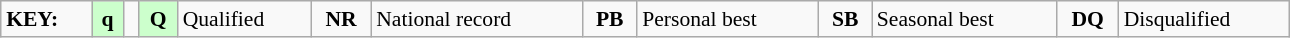<table class="wikitable" style="margin:0.5em auto; font-size:90%;position:relative;" width=68%>
<tr>
<td><strong>KEY:</strong></td>
<td bgcolor=ccffcc align=center><strong>q</strong></td>
<td></td>
<td bgcolor=ccffcc align=center><strong>Q</strong></td>
<td>Qualified</td>
<td align=center><strong>NR</strong></td>
<td>National record</td>
<td align=center><strong>PB</strong></td>
<td>Personal best</td>
<td align=center><strong>SB</strong></td>
<td>Seasonal best</td>
<td align=center><strong>DQ</strong></td>
<td>Disqualified</td>
</tr>
</table>
